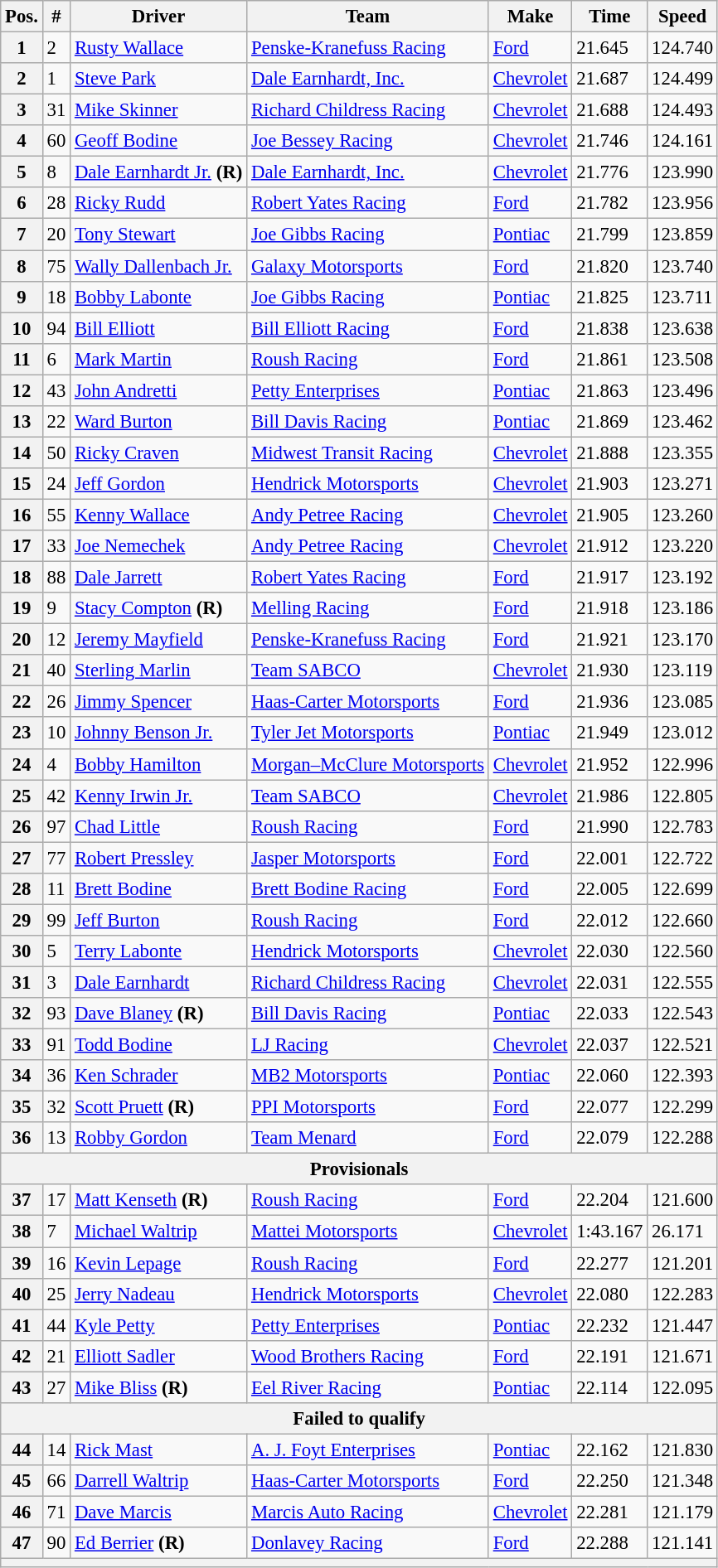<table class="wikitable" style="font-size:95%">
<tr>
<th>Pos.</th>
<th>#</th>
<th>Driver</th>
<th>Team</th>
<th>Make</th>
<th>Time</th>
<th>Speed</th>
</tr>
<tr>
<th>1</th>
<td>2</td>
<td><a href='#'>Rusty Wallace</a></td>
<td><a href='#'>Penske-Kranefuss Racing</a></td>
<td><a href='#'>Ford</a></td>
<td>21.645</td>
<td>124.740</td>
</tr>
<tr>
<th>2</th>
<td>1</td>
<td><a href='#'>Steve Park</a></td>
<td><a href='#'>Dale Earnhardt, Inc.</a></td>
<td><a href='#'>Chevrolet</a></td>
<td>21.687</td>
<td>124.499</td>
</tr>
<tr>
<th>3</th>
<td>31</td>
<td><a href='#'>Mike Skinner</a></td>
<td><a href='#'>Richard Childress Racing</a></td>
<td><a href='#'>Chevrolet</a></td>
<td>21.688</td>
<td>124.493</td>
</tr>
<tr>
<th>4</th>
<td>60</td>
<td><a href='#'>Geoff Bodine</a></td>
<td><a href='#'>Joe Bessey Racing</a></td>
<td><a href='#'>Chevrolet</a></td>
<td>21.746</td>
<td>124.161</td>
</tr>
<tr>
<th>5</th>
<td>8</td>
<td><a href='#'>Dale Earnhardt Jr.</a> <strong>(R)</strong></td>
<td><a href='#'>Dale Earnhardt, Inc.</a></td>
<td><a href='#'>Chevrolet</a></td>
<td>21.776</td>
<td>123.990</td>
</tr>
<tr>
<th>6</th>
<td>28</td>
<td><a href='#'>Ricky Rudd</a></td>
<td><a href='#'>Robert Yates Racing</a></td>
<td><a href='#'>Ford</a></td>
<td>21.782</td>
<td>123.956</td>
</tr>
<tr>
<th>7</th>
<td>20</td>
<td><a href='#'>Tony Stewart</a></td>
<td><a href='#'>Joe Gibbs Racing</a></td>
<td><a href='#'>Pontiac</a></td>
<td>21.799</td>
<td>123.859</td>
</tr>
<tr>
<th>8</th>
<td>75</td>
<td><a href='#'>Wally Dallenbach Jr.</a></td>
<td><a href='#'>Galaxy Motorsports</a></td>
<td><a href='#'>Ford</a></td>
<td>21.820</td>
<td>123.740</td>
</tr>
<tr>
<th>9</th>
<td>18</td>
<td><a href='#'>Bobby Labonte</a></td>
<td><a href='#'>Joe Gibbs Racing</a></td>
<td><a href='#'>Pontiac</a></td>
<td>21.825</td>
<td>123.711</td>
</tr>
<tr>
<th>10</th>
<td>94</td>
<td><a href='#'>Bill Elliott</a></td>
<td><a href='#'>Bill Elliott Racing</a></td>
<td><a href='#'>Ford</a></td>
<td>21.838</td>
<td>123.638</td>
</tr>
<tr>
<th>11</th>
<td>6</td>
<td><a href='#'>Mark Martin</a></td>
<td><a href='#'>Roush Racing</a></td>
<td><a href='#'>Ford</a></td>
<td>21.861</td>
<td>123.508</td>
</tr>
<tr>
<th>12</th>
<td>43</td>
<td><a href='#'>John Andretti</a></td>
<td><a href='#'>Petty Enterprises</a></td>
<td><a href='#'>Pontiac</a></td>
<td>21.863</td>
<td>123.496</td>
</tr>
<tr>
<th>13</th>
<td>22</td>
<td><a href='#'>Ward Burton</a></td>
<td><a href='#'>Bill Davis Racing</a></td>
<td><a href='#'>Pontiac</a></td>
<td>21.869</td>
<td>123.462</td>
</tr>
<tr>
<th>14</th>
<td>50</td>
<td><a href='#'>Ricky Craven</a></td>
<td><a href='#'>Midwest Transit Racing</a></td>
<td><a href='#'>Chevrolet</a></td>
<td>21.888</td>
<td>123.355</td>
</tr>
<tr>
<th>15</th>
<td>24</td>
<td><a href='#'>Jeff Gordon</a></td>
<td><a href='#'>Hendrick Motorsports</a></td>
<td><a href='#'>Chevrolet</a></td>
<td>21.903</td>
<td>123.271</td>
</tr>
<tr>
<th>16</th>
<td>55</td>
<td><a href='#'>Kenny Wallace</a></td>
<td><a href='#'>Andy Petree Racing</a></td>
<td><a href='#'>Chevrolet</a></td>
<td>21.905</td>
<td>123.260</td>
</tr>
<tr>
<th>17</th>
<td>33</td>
<td><a href='#'>Joe Nemechek</a></td>
<td><a href='#'>Andy Petree Racing</a></td>
<td><a href='#'>Chevrolet</a></td>
<td>21.912</td>
<td>123.220</td>
</tr>
<tr>
<th>18</th>
<td>88</td>
<td><a href='#'>Dale Jarrett</a></td>
<td><a href='#'>Robert Yates Racing</a></td>
<td><a href='#'>Ford</a></td>
<td>21.917</td>
<td>123.192</td>
</tr>
<tr>
<th>19</th>
<td>9</td>
<td><a href='#'>Stacy Compton</a> <strong>(R)</strong></td>
<td><a href='#'>Melling Racing</a></td>
<td><a href='#'>Ford</a></td>
<td>21.918</td>
<td>123.186</td>
</tr>
<tr>
<th>20</th>
<td>12</td>
<td><a href='#'>Jeremy Mayfield</a></td>
<td><a href='#'>Penske-Kranefuss Racing</a></td>
<td><a href='#'>Ford</a></td>
<td>21.921</td>
<td>123.170</td>
</tr>
<tr>
<th>21</th>
<td>40</td>
<td><a href='#'>Sterling Marlin</a></td>
<td><a href='#'>Team SABCO</a></td>
<td><a href='#'>Chevrolet</a></td>
<td>21.930</td>
<td>123.119</td>
</tr>
<tr>
<th>22</th>
<td>26</td>
<td><a href='#'>Jimmy Spencer</a></td>
<td><a href='#'>Haas-Carter Motorsports</a></td>
<td><a href='#'>Ford</a></td>
<td>21.936</td>
<td>123.085</td>
</tr>
<tr>
<th>23</th>
<td>10</td>
<td><a href='#'>Johnny Benson Jr.</a></td>
<td><a href='#'>Tyler Jet Motorsports</a></td>
<td><a href='#'>Pontiac</a></td>
<td>21.949</td>
<td>123.012</td>
</tr>
<tr>
<th>24</th>
<td>4</td>
<td><a href='#'>Bobby Hamilton</a></td>
<td><a href='#'>Morgan–McClure Motorsports</a></td>
<td><a href='#'>Chevrolet</a></td>
<td>21.952</td>
<td>122.996</td>
</tr>
<tr>
<th>25</th>
<td>42</td>
<td><a href='#'>Kenny Irwin Jr.</a></td>
<td><a href='#'>Team SABCO</a></td>
<td><a href='#'>Chevrolet</a></td>
<td>21.986</td>
<td>122.805</td>
</tr>
<tr>
<th>26</th>
<td>97</td>
<td><a href='#'>Chad Little</a></td>
<td><a href='#'>Roush Racing</a></td>
<td><a href='#'>Ford</a></td>
<td>21.990</td>
<td>122.783</td>
</tr>
<tr>
<th>27</th>
<td>77</td>
<td><a href='#'>Robert Pressley</a></td>
<td><a href='#'>Jasper Motorsports</a></td>
<td><a href='#'>Ford</a></td>
<td>22.001</td>
<td>122.722</td>
</tr>
<tr>
<th>28</th>
<td>11</td>
<td><a href='#'>Brett Bodine</a></td>
<td><a href='#'>Brett Bodine Racing</a></td>
<td><a href='#'>Ford</a></td>
<td>22.005</td>
<td>122.699</td>
</tr>
<tr>
<th>29</th>
<td>99</td>
<td><a href='#'>Jeff Burton</a></td>
<td><a href='#'>Roush Racing</a></td>
<td><a href='#'>Ford</a></td>
<td>22.012</td>
<td>122.660</td>
</tr>
<tr>
<th>30</th>
<td>5</td>
<td><a href='#'>Terry Labonte</a></td>
<td><a href='#'>Hendrick Motorsports</a></td>
<td><a href='#'>Chevrolet</a></td>
<td>22.030</td>
<td>122.560</td>
</tr>
<tr>
<th>31</th>
<td>3</td>
<td><a href='#'>Dale Earnhardt</a></td>
<td><a href='#'>Richard Childress Racing</a></td>
<td><a href='#'>Chevrolet</a></td>
<td>22.031</td>
<td>122.555</td>
</tr>
<tr>
<th>32</th>
<td>93</td>
<td><a href='#'>Dave Blaney</a> <strong>(R)</strong></td>
<td><a href='#'>Bill Davis Racing</a></td>
<td><a href='#'>Pontiac</a></td>
<td>22.033</td>
<td>122.543</td>
</tr>
<tr>
<th>33</th>
<td>91</td>
<td><a href='#'>Todd Bodine</a></td>
<td><a href='#'>LJ Racing</a></td>
<td><a href='#'>Chevrolet</a></td>
<td>22.037</td>
<td>122.521</td>
</tr>
<tr>
<th>34</th>
<td>36</td>
<td><a href='#'>Ken Schrader</a></td>
<td><a href='#'>MB2 Motorsports</a></td>
<td><a href='#'>Pontiac</a></td>
<td>22.060</td>
<td>122.393</td>
</tr>
<tr>
<th>35</th>
<td>32</td>
<td><a href='#'>Scott Pruett</a> <strong>(R)</strong></td>
<td><a href='#'>PPI Motorsports</a></td>
<td><a href='#'>Ford</a></td>
<td>22.077</td>
<td>122.299</td>
</tr>
<tr>
<th>36</th>
<td>13</td>
<td><a href='#'>Robby Gordon</a></td>
<td><a href='#'>Team Menard</a></td>
<td><a href='#'>Ford</a></td>
<td>22.079</td>
<td>122.288</td>
</tr>
<tr>
<th colspan="7">Provisionals</th>
</tr>
<tr>
<th>37</th>
<td>17</td>
<td><a href='#'>Matt Kenseth</a> <strong>(R)</strong></td>
<td><a href='#'>Roush Racing</a></td>
<td><a href='#'>Ford</a></td>
<td>22.204</td>
<td>121.600</td>
</tr>
<tr>
<th>38</th>
<td>7</td>
<td><a href='#'>Michael Waltrip</a></td>
<td><a href='#'>Mattei Motorsports</a></td>
<td><a href='#'>Chevrolet</a></td>
<td>1:43.167</td>
<td>26.171</td>
</tr>
<tr>
<th>39</th>
<td>16</td>
<td><a href='#'>Kevin Lepage</a></td>
<td><a href='#'>Roush Racing</a></td>
<td><a href='#'>Ford</a></td>
<td>22.277</td>
<td>121.201</td>
</tr>
<tr>
<th>40</th>
<td>25</td>
<td><a href='#'>Jerry Nadeau</a></td>
<td><a href='#'>Hendrick Motorsports</a></td>
<td><a href='#'>Chevrolet</a></td>
<td>22.080</td>
<td>122.283</td>
</tr>
<tr>
<th>41</th>
<td>44</td>
<td><a href='#'>Kyle Petty</a></td>
<td><a href='#'>Petty Enterprises</a></td>
<td><a href='#'>Pontiac</a></td>
<td>22.232</td>
<td>121.447</td>
</tr>
<tr>
<th>42</th>
<td>21</td>
<td><a href='#'>Elliott Sadler</a></td>
<td><a href='#'>Wood Brothers Racing</a></td>
<td><a href='#'>Ford</a></td>
<td>22.191</td>
<td>121.671</td>
</tr>
<tr>
<th>43</th>
<td>27</td>
<td><a href='#'>Mike Bliss</a> <strong>(R)</strong></td>
<td><a href='#'>Eel River Racing</a></td>
<td><a href='#'>Pontiac</a></td>
<td>22.114</td>
<td>122.095</td>
</tr>
<tr>
<th colspan="7">Failed to qualify</th>
</tr>
<tr>
<th>44</th>
<td>14</td>
<td><a href='#'>Rick Mast</a></td>
<td><a href='#'>A. J. Foyt Enterprises</a></td>
<td><a href='#'>Pontiac</a></td>
<td>22.162</td>
<td>121.830</td>
</tr>
<tr>
<th>45</th>
<td>66</td>
<td><a href='#'>Darrell Waltrip</a></td>
<td><a href='#'>Haas-Carter Motorsports</a></td>
<td><a href='#'>Ford</a></td>
<td>22.250</td>
<td>121.348</td>
</tr>
<tr>
<th>46</th>
<td>71</td>
<td><a href='#'>Dave Marcis</a></td>
<td><a href='#'>Marcis Auto Racing</a></td>
<td><a href='#'>Chevrolet</a></td>
<td>22.281</td>
<td>121.179</td>
</tr>
<tr>
<th>47</th>
<td>90</td>
<td><a href='#'>Ed Berrier</a> <strong>(R)</strong></td>
<td><a href='#'>Donlavey Racing</a></td>
<td><a href='#'>Ford</a></td>
<td>22.288</td>
<td>121.141</td>
</tr>
<tr>
<th colspan="7"></th>
</tr>
</table>
